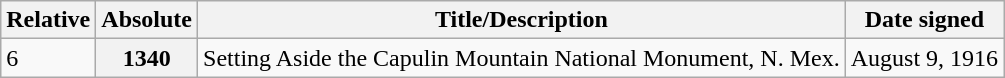<table class="wikitable">
<tr>
<th>Relative </th>
<th>Absolute </th>
<th>Title/Description</th>
<th>Date signed</th>
</tr>
<tr>
<td>6</td>
<th>1340</th>
<td>Setting Aside the Capulin Mountain National Monument, N. Mex.</td>
<td>August 9, 1916</td>
</tr>
</table>
